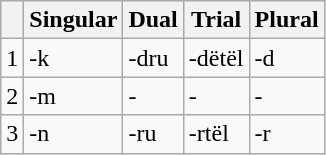<table class="wikitable">
<tr>
<th></th>
<th>Singular</th>
<th>Dual</th>
<th>Trial</th>
<th>Plural</th>
</tr>
<tr>
<td>1</td>
<td>-k</td>
<td>-dru</td>
<td>-dëtël</td>
<td>-d</td>
</tr>
<tr>
<td>2</td>
<td>-m</td>
<td>-</td>
<td>-</td>
<td>-</td>
</tr>
<tr>
<td>3</td>
<td>-n</td>
<td>-ru</td>
<td>-rtël</td>
<td>-r</td>
</tr>
</table>
